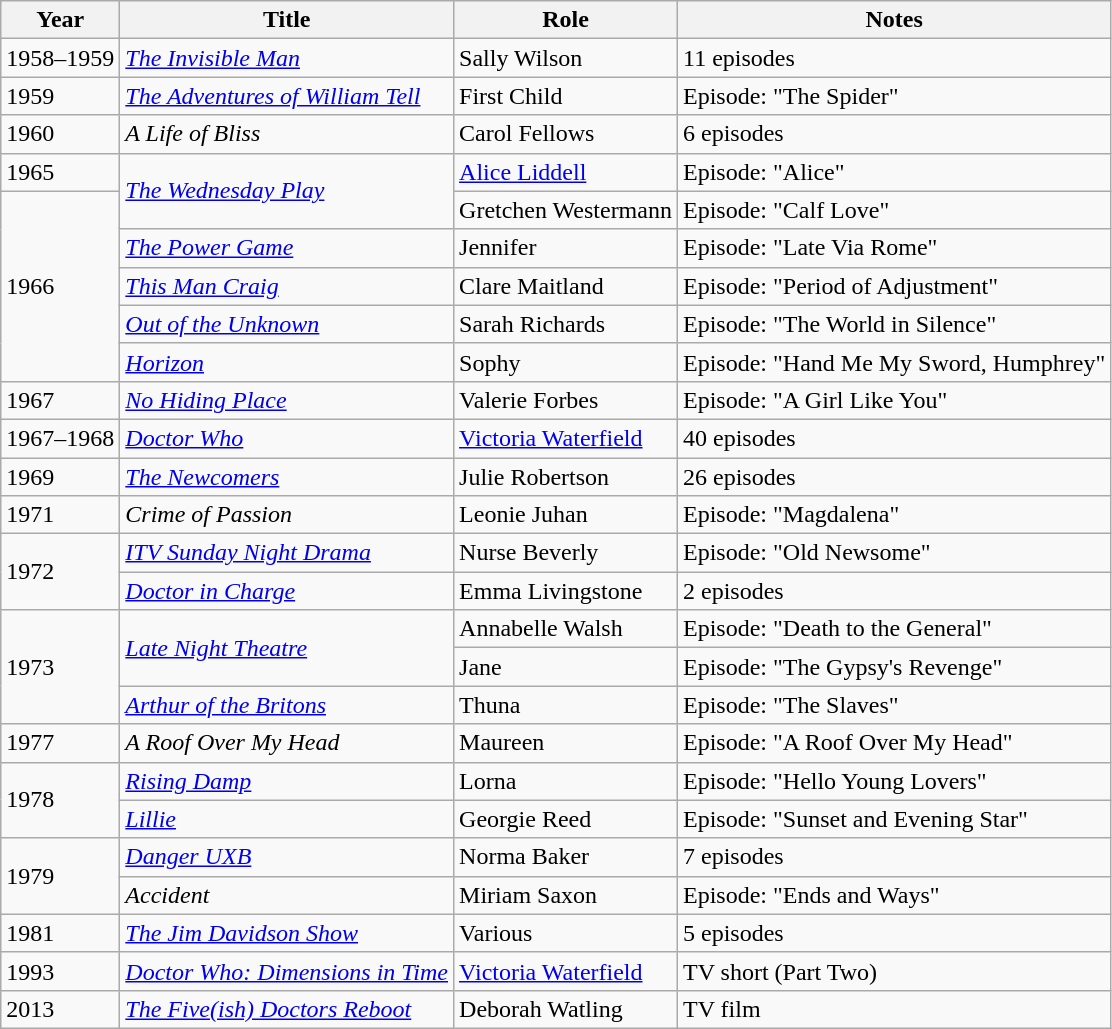<table class="wikitable">
<tr>
<th>Year</th>
<th>Title</th>
<th>Role</th>
<th>Notes</th>
</tr>
<tr>
<td>1958–1959</td>
<td><em><a href='#'>The Invisible Man</a></em></td>
<td>Sally Wilson</td>
<td>11 episodes</td>
</tr>
<tr>
<td>1959</td>
<td><em><a href='#'>The Adventures of William Tell</a></em></td>
<td>First Child</td>
<td>Episode: "The Spider"</td>
</tr>
<tr>
<td>1960</td>
<td><em>A Life of Bliss</em></td>
<td>Carol Fellows</td>
<td>6 episodes</td>
</tr>
<tr>
<td>1965</td>
<td rowspan=2><em><a href='#'>The Wednesday Play</a></em></td>
<td><a href='#'>Alice Liddell</a></td>
<td>Episode: "Alice"</td>
</tr>
<tr>
<td rowspan="5">1966</td>
<td>Gretchen Westermann</td>
<td>Episode: "Calf Love"</td>
</tr>
<tr>
<td><em><a href='#'>The Power Game</a></em></td>
<td>Jennifer</td>
<td>Episode: "Late Via Rome"</td>
</tr>
<tr>
<td><em><a href='#'>This Man Craig</a></em></td>
<td>Clare Maitland</td>
<td>Episode: "Period of Adjustment"</td>
</tr>
<tr>
<td><em><a href='#'>Out of the Unknown</a></em></td>
<td>Sarah Richards</td>
<td>Episode: "The World in Silence"</td>
</tr>
<tr>
<td><em><a href='#'>Horizon</a></em></td>
<td>Sophy</td>
<td>Episode: "Hand Me My Sword, Humphrey"</td>
</tr>
<tr>
<td>1967</td>
<td><em><a href='#'>No Hiding Place</a></em></td>
<td>Valerie Forbes</td>
<td>Episode: "A Girl Like You"</td>
</tr>
<tr>
<td>1967–1968</td>
<td><em><a href='#'>Doctor Who</a></em></td>
<td><a href='#'>Victoria Waterfield</a></td>
<td>40 episodes </td>
</tr>
<tr>
<td>1969</td>
<td><em><a href='#'>The Newcomers</a></em></td>
<td>Julie Robertson</td>
<td>26 episodes</td>
</tr>
<tr>
<td>1971</td>
<td><em>Crime of Passion</em></td>
<td>Leonie Juhan</td>
<td>Episode: "Magdalena"</td>
</tr>
<tr>
<td rowspan="2">1972</td>
<td><em><a href='#'>ITV Sunday Night Drama</a></em></td>
<td>Nurse Beverly</td>
<td>Episode: "Old Newsome"</td>
</tr>
<tr>
<td><em><a href='#'>Doctor in Charge</a></em></td>
<td>Emma Livingstone</td>
<td>2 episodes</td>
</tr>
<tr>
<td rowspan="3">1973</td>
<td rowspan=2><em><a href='#'>Late Night Theatre</a></em></td>
<td>Annabelle Walsh</td>
<td>Episode: "Death to the General"</td>
</tr>
<tr>
<td>Jane</td>
<td>Episode: "The Gypsy's Revenge"</td>
</tr>
<tr>
<td><em><a href='#'>Arthur of the Britons</a></em></td>
<td>Thuna</td>
<td>Episode: "The Slaves"</td>
</tr>
<tr>
<td>1977</td>
<td><em>A Roof Over My Head</em></td>
<td>Maureen</td>
<td>Episode: "A Roof Over My Head"</td>
</tr>
<tr>
<td rowspan="2">1978</td>
<td><em><a href='#'>Rising Damp</a></em></td>
<td>Lorna</td>
<td>Episode: "Hello Young Lovers"</td>
</tr>
<tr>
<td><em><a href='#'>Lillie</a></em></td>
<td>Georgie Reed</td>
<td>Episode: "Sunset and Evening Star"</td>
</tr>
<tr>
<td rowspan="2">1979</td>
<td><em><a href='#'>Danger UXB</a></em></td>
<td>Norma Baker</td>
<td>7 episodes</td>
</tr>
<tr>
<td><em>Accident</em></td>
<td>Miriam Saxon</td>
<td>Episode: "Ends and Ways"</td>
</tr>
<tr>
<td>1981</td>
<td><em><a href='#'>The Jim Davidson Show</a></em></td>
<td>Various</td>
<td>5 episodes</td>
</tr>
<tr>
<td>1993</td>
<td><em><a href='#'>Doctor Who: Dimensions in Time</a></em></td>
<td><a href='#'>Victoria Waterfield</a></td>
<td>TV short (Part Two)</td>
</tr>
<tr>
<td>2013</td>
<td><em><a href='#'>The Five(ish) Doctors Reboot</a></em></td>
<td>Deborah Watling</td>
<td>TV film</td>
</tr>
</table>
